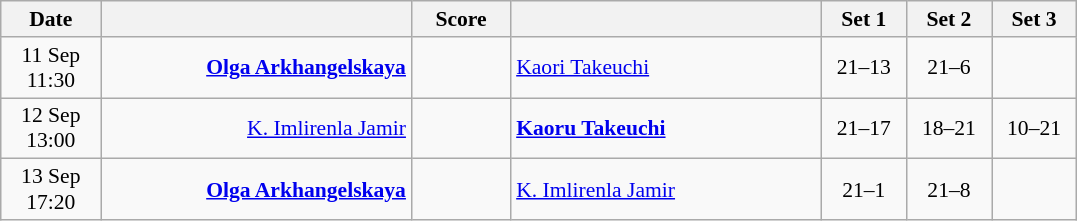<table class="wikitable" style="text-align: center; font-size:90%">
<tr>
<th width="60">Date</th>
<th align="right" width="200"></th>
<th width="60">Score</th>
<th align="left" width="200"></th>
<th width="50">Set 1</th>
<th width="50">Set 2</th>
<th width="50">Set 3</th>
</tr>
<tr>
<td>11 Sep<br>11:30</td>
<td align="right"><strong><a href='#'>Olga Arkhangelskaya</a> </strong></td>
<td align="center"></td>
<td align="left"> <a href='#'>Kaori Takeuchi</a></td>
<td>21–13</td>
<td>21–6</td>
<td></td>
</tr>
<tr>
<td>12 Sep<br>13:00</td>
<td align="right"><a href='#'>K. Imlirenla Jamir</a> </td>
<td align="center"></td>
<td align="left"><strong> <a href='#'>Kaoru Takeuchi</a></strong></td>
<td>21–17</td>
<td>18–21</td>
<td>10–21</td>
</tr>
<tr>
<td>13 Sep<br>17:20</td>
<td align="right"><strong><a href='#'>Olga Arkhangelskaya</a> </strong></td>
<td align="center"></td>
<td align="left"> <a href='#'>K. Imlirenla Jamir</a></td>
<td>21–1</td>
<td>21–8</td>
<td></td>
</tr>
</table>
